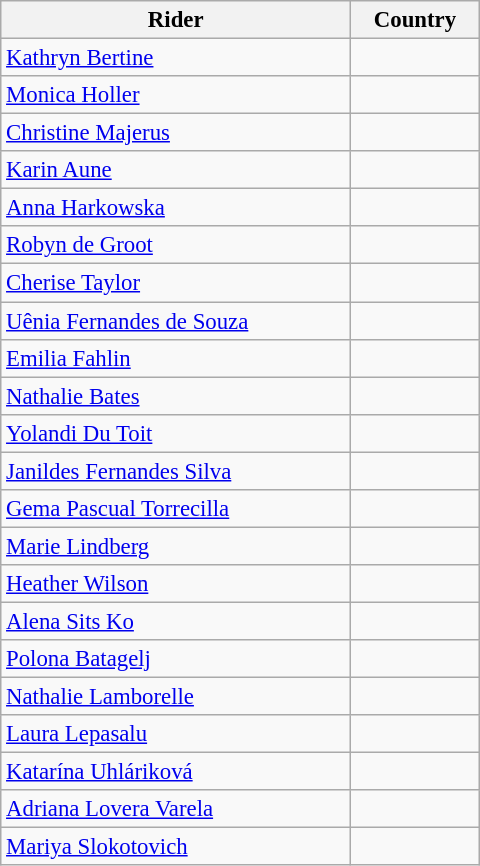<table class="wikitable" style="font-size:95%; text-align:left; width:320px;">
<tr>
<th>Rider</th>
<th>Country</th>
</tr>
<tr>
<td><a href='#'>Kathryn Bertine</a></td>
<td></td>
</tr>
<tr>
<td><a href='#'>Monica Holler</a></td>
<td></td>
</tr>
<tr>
<td><a href='#'>Christine Majerus</a></td>
<td></td>
</tr>
<tr>
<td><a href='#'>Karin Aune</a></td>
<td></td>
</tr>
<tr>
<td><a href='#'>Anna Harkowska</a></td>
<td></td>
</tr>
<tr>
<td><a href='#'>Robyn de Groot</a></td>
<td></td>
</tr>
<tr>
<td><a href='#'>Cherise Taylor</a></td>
<td></td>
</tr>
<tr>
<td><a href='#'>Uênia Fernandes de Souza</a></td>
<td></td>
</tr>
<tr>
<td><a href='#'>Emilia Fahlin</a></td>
<td></td>
</tr>
<tr>
<td><a href='#'>Nathalie Bates</a></td>
<td></td>
</tr>
<tr>
<td><a href='#'>Yolandi Du Toit</a></td>
<td></td>
</tr>
<tr>
<td><a href='#'>Janildes Fernandes Silva</a></td>
<td></td>
</tr>
<tr>
<td><a href='#'>Gema Pascual Torrecilla</a></td>
<td></td>
</tr>
<tr>
<td><a href='#'>Marie Lindberg</a></td>
<td></td>
</tr>
<tr>
<td><a href='#'>Heather Wilson</a></td>
<td></td>
</tr>
<tr>
<td><a href='#'>Alena Sits Ko</a></td>
<td></td>
</tr>
<tr>
<td><a href='#'>Polona Batagelj</a></td>
<td></td>
</tr>
<tr>
<td><a href='#'>Nathalie Lamborelle</a></td>
<td></td>
</tr>
<tr>
<td><a href='#'>Laura Lepasalu</a></td>
<td></td>
</tr>
<tr>
<td><a href='#'>Katarína Uhláriková</a></td>
<td></td>
</tr>
<tr>
<td><a href='#'>Adriana Lovera Varela</a></td>
<td></td>
</tr>
<tr>
<td><a href='#'>Mariya Slokotovich</a></td>
<td></td>
</tr>
</table>
